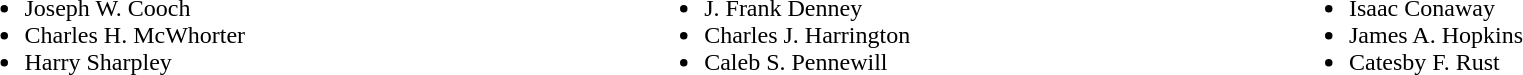<table width=100%>
<tr valign=top>
<td><br><ul><li>Joseph W. Cooch</li><li>Charles H. McWhorter</li><li>Harry Sharpley</li></ul></td>
<td><br><ul><li>J. Frank Denney</li><li>Charles J. Harrington</li><li>Caleb S. Pennewill</li></ul></td>
<td><br><ul><li>Isaac Conaway</li><li>James A. Hopkins</li><li>Catesby F. Rust</li></ul></td>
</tr>
</table>
